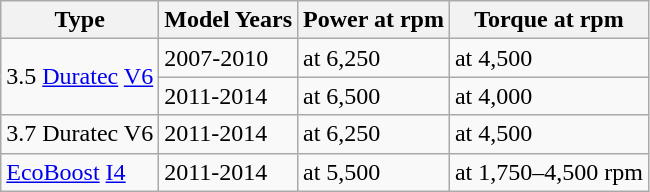<table class="wikitable">
<tr>
<th>Type</th>
<th>Model Years</th>
<th>Power at rpm</th>
<th>Torque at rpm</th>
</tr>
<tr>
<td rowspan="2"> 3.5 <a href='#'>Duratec</a> <a href='#'>V6</a></td>
<td>2007-2010</td>
<td> at 6,250</td>
<td> at 4,500</td>
</tr>
<tr>
<td>2011-2014</td>
<td> at 6,500</td>
<td> at 4,000</td>
</tr>
<tr>
<td> 3.7 Duratec V6</td>
<td>2011-2014</td>
<td> at 6,250</td>
<td> at 4,500</td>
</tr>
<tr>
<td> <a href='#'>EcoBoost</a> <a href='#'>I4</a></td>
<td>2011-2014</td>
<td> at 5,500</td>
<td> at 1,750–4,500 rpm</td>
</tr>
</table>
